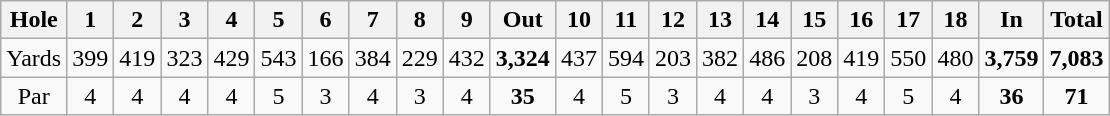<table class="wikitable" style="text-align:center">
<tr>
<th align="left">Hole</th>
<th>1</th>
<th>2</th>
<th>3</th>
<th>4</th>
<th>5</th>
<th>6</th>
<th>7</th>
<th>8</th>
<th>9</th>
<th>Out</th>
<th>10</th>
<th>11</th>
<th>12</th>
<th>13</th>
<th>14</th>
<th>15</th>
<th>16</th>
<th>17</th>
<th>18</th>
<th>In</th>
<th>Total</th>
</tr>
<tr>
<td align="center">Yards</td>
<td>399</td>
<td>419</td>
<td>323</td>
<td>429</td>
<td>543</td>
<td>166</td>
<td>384</td>
<td>229</td>
<td>432</td>
<td><strong>3,324</strong></td>
<td>437</td>
<td>594</td>
<td>203</td>
<td>382</td>
<td>486</td>
<td>208</td>
<td>419</td>
<td>550</td>
<td>480</td>
<td><strong>3,759</strong></td>
<td><strong>7,083</strong></td>
</tr>
<tr>
<td align="center">Par</td>
<td>4</td>
<td>4</td>
<td>4</td>
<td>4</td>
<td>5</td>
<td>3</td>
<td>4</td>
<td>3</td>
<td>4</td>
<td><strong>35</strong></td>
<td>4</td>
<td>5</td>
<td>3</td>
<td>4</td>
<td>4</td>
<td>3</td>
<td>4</td>
<td>5</td>
<td>4</td>
<td><strong>36</strong></td>
<td><strong>71</strong></td>
</tr>
</table>
